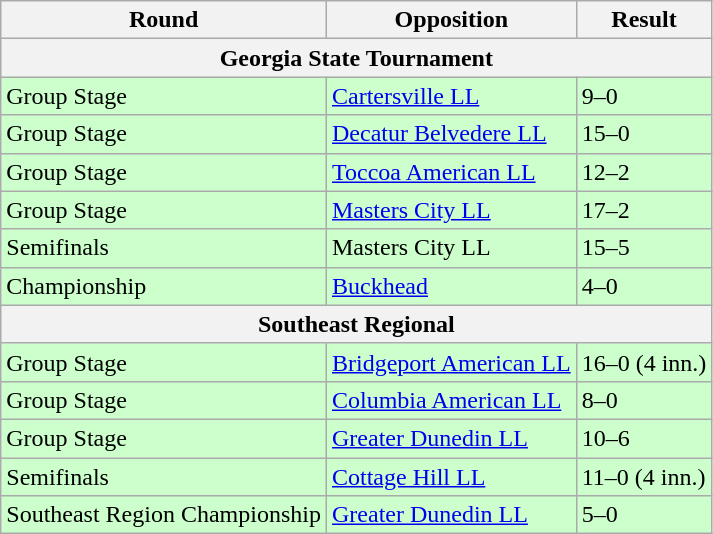<table class="wikitable">
<tr>
<th>Round</th>
<th>Opposition</th>
<th>Result</th>
</tr>
<tr>
<th colspan=3>Georgia State Tournament</th>
</tr>
<tr bgcolor=ccffcc>
<td>Group Stage</td>
<td> <a href='#'>Cartersville LL</a></td>
<td>9–0</td>
</tr>
<tr bgcolor=ccffcc>
<td>Group Stage</td>
<td> <a href='#'>Decatur Belvedere LL</a></td>
<td>15–0</td>
</tr>
<tr bgcolor=ccffcc>
<td>Group Stage</td>
<td> <a href='#'>Toccoa American LL</a></td>
<td>12–2</td>
</tr>
<tr bgcolor=ccffcc>
<td>Group Stage</td>
<td> <a href='#'>Masters City LL</a></td>
<td>17–2</td>
</tr>
<tr bgcolor=ccffcc>
<td>Semifinals</td>
<td> Masters City LL</td>
<td>15–5</td>
</tr>
<tr bgcolor=ccffcc>
<td>Championship</td>
<td> <a href='#'>Buckhead</a></td>
<td>4–0</td>
</tr>
<tr>
<th colspan=3>Southeast Regional</th>
</tr>
<tr bgcolor=ccffcc>
<td>Group Stage</td>
<td> <a href='#'>Bridgeport American LL</a></td>
<td>16–0 (4 inn.)</td>
</tr>
<tr bgcolor=ccffcc>
<td>Group Stage</td>
<td> <a href='#'>Columbia American LL</a></td>
<td>8–0</td>
</tr>
<tr bgcolor=ccffcc>
<td>Group Stage</td>
<td> <a href='#'>Greater Dunedin LL</a></td>
<td>10–6</td>
</tr>
<tr bgcolor=ccffcc>
<td>Semifinals</td>
<td> <a href='#'>Cottage Hill LL</a></td>
<td>11–0 (4 inn.)</td>
</tr>
<tr bgcolor=ccffcc>
<td>Southeast Region Championship</td>
<td> <a href='#'>Greater Dunedin LL</a></td>
<td>5–0</td>
</tr>
</table>
